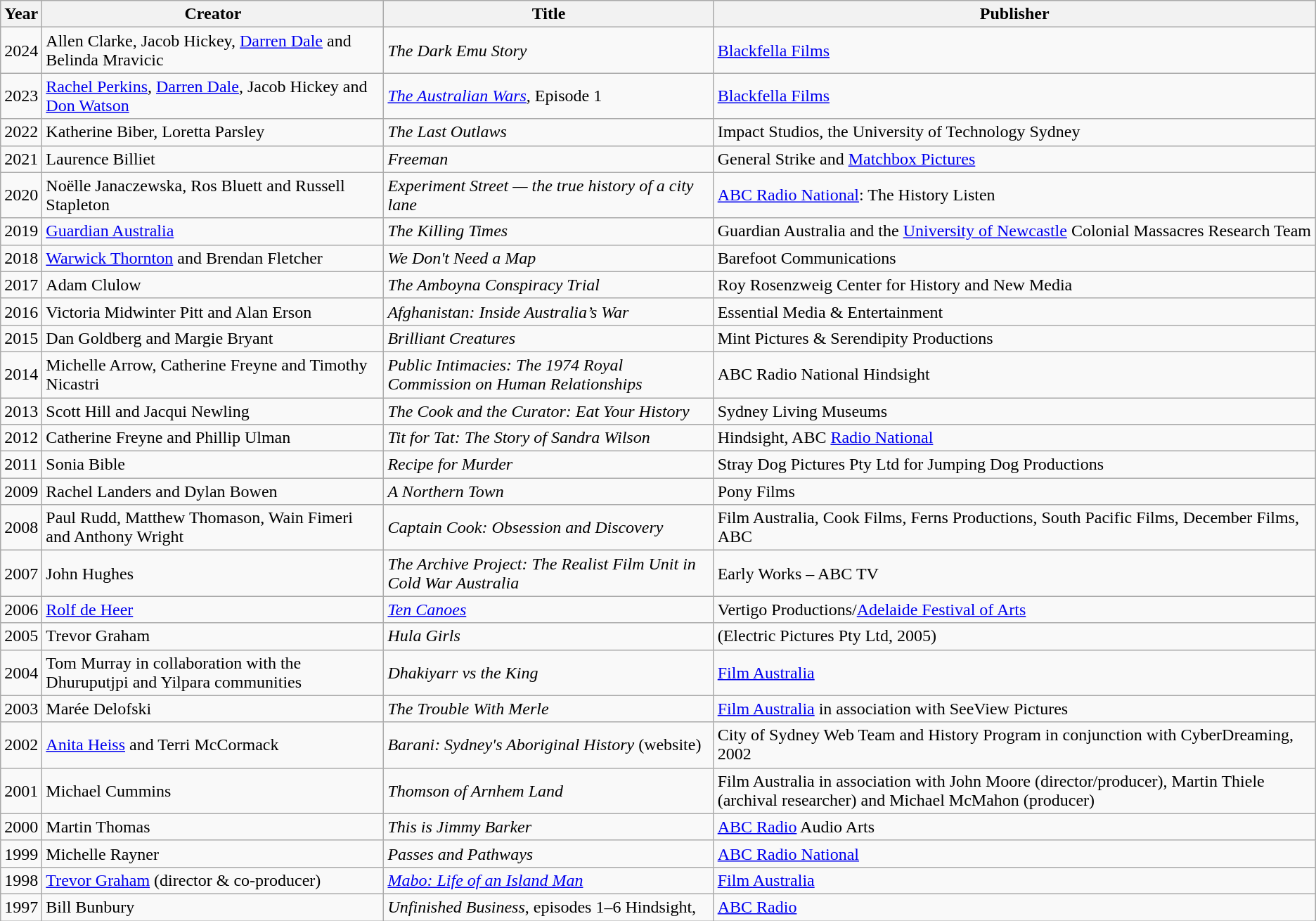<table class="wikitable">
<tr>
<th>Year</th>
<th>Creator</th>
<th>Title</th>
<th>Publisher</th>
</tr>
<tr>
<td>2024</td>
<td>Allen Clarke, Jacob Hickey, <a href='#'>Darren Dale</a> and Belinda Mravicic</td>
<td><em>The Dark Emu Story</em></td>
<td><a href='#'>Blackfella Films</a></td>
</tr>
<tr>
<td>2023</td>
<td><a href='#'>Rachel Perkins</a>, <a href='#'>Darren Dale</a>, Jacob Hickey and <a href='#'>Don Watson</a></td>
<td><em><a href='#'>The Australian Wars</a></em>, Episode 1</td>
<td><a href='#'>Blackfella Films</a></td>
</tr>
<tr>
<td>2022</td>
<td>Katherine Biber, Loretta Parsley</td>
<td><em>The Last Outlaws</em></td>
<td>Impact Studios, the University of Technology Sydney</td>
</tr>
<tr>
<td>2021</td>
<td>Laurence Billiet</td>
<td><em>Freeman</em></td>
<td>General Strike and <a href='#'>Matchbox Pictures</a></td>
</tr>
<tr>
<td>2020</td>
<td>Noëlle Janaczewska, Ros Bluett and Russell Stapleton</td>
<td><em>Experiment Street — the true history of a city lane</em></td>
<td><a href='#'>ABC Radio National</a>: The History Listen</td>
</tr>
<tr>
<td>2019</td>
<td><a href='#'>Guardian Australia</a></td>
<td><em>The Killing Times</em></td>
<td>Guardian Australia and the <a href='#'>University of Newcastle</a> Colonial Massacres Research Team</td>
</tr>
<tr>
<td>2018</td>
<td><a href='#'>Warwick Thornton</a> and Brendan Fletcher</td>
<td><em>We Don't Need a Map</em></td>
<td>Barefoot Communications</td>
</tr>
<tr>
<td>2017</td>
<td>Adam Clulow</td>
<td><em>The Amboyna Conspiracy Trial</em></td>
<td>Roy Rosenzweig Center for History and New Media</td>
</tr>
<tr>
<td>2016</td>
<td>Victoria Midwinter Pitt and Alan Erson</td>
<td><em>Afghanistan: Inside Australia’s War</em></td>
<td>Essential Media & Entertainment</td>
</tr>
<tr>
<td>2015</td>
<td>Dan Goldberg and Margie Bryant</td>
<td><em>Brilliant Creatures</em></td>
<td>Mint Pictures & Serendipity Productions</td>
</tr>
<tr>
<td>2014</td>
<td>Michelle Arrow, Catherine Freyne and Timothy Nicastri</td>
<td><em>Public Intimacies: The 1974 Royal Commission on Human Relationships</em></td>
<td>ABC Radio National Hindsight</td>
</tr>
<tr>
<td>2013</td>
<td>Scott Hill and Jacqui Newling</td>
<td><em>The Cook and the Curator: Eat Your History</em></td>
<td>Sydney Living Museums</td>
</tr>
<tr>
<td>2012</td>
<td>Catherine Freyne and Phillip Ulman</td>
<td><em>Tit for Tat: The Story of Sandra Wilson</em></td>
<td>Hindsight, ABC <a href='#'>Radio National</a></td>
</tr>
<tr>
<td>2011</td>
<td>Sonia Bible</td>
<td><em>Recipe for Murder</em></td>
<td>Stray Dog Pictures Pty Ltd for Jumping Dog Productions</td>
</tr>
<tr>
<td>2009</td>
<td>Rachel Landers and Dylan Bowen</td>
<td><em>A Northern Town</em></td>
<td>Pony Films</td>
</tr>
<tr>
<td>2008</td>
<td>Paul Rudd, Matthew Thomason, Wain Fimeri and Anthony Wright</td>
<td><em>Captain Cook: Obsession and Discovery</em></td>
<td>Film Australia, Cook Films, Ferns Productions, South Pacific Films, December Films, ABC</td>
</tr>
<tr>
<td>2007</td>
<td>John Hughes</td>
<td><em>The Archive Project: The Realist Film Unit in Cold War Australia</em></td>
<td>Early Works – ABC TV</td>
</tr>
<tr>
<td>2006</td>
<td><a href='#'>Rolf de Heer</a></td>
<td><em><a href='#'>Ten Canoes</a></em></td>
<td>Vertigo Productions/<a href='#'>Adelaide Festival of Arts</a></td>
</tr>
<tr>
<td>2005</td>
<td>Trevor Graham</td>
<td><em>Hula Girls</em></td>
<td>(Electric Pictures Pty Ltd, 2005)</td>
</tr>
<tr>
<td>2004</td>
<td>Tom Murray in collaboration with the Dhuruputjpi and Yilpara communities</td>
<td><em>Dhakiyarr vs the King</em></td>
<td><a href='#'>Film Australia</a></td>
</tr>
<tr>
<td>2003</td>
<td>Marée Delofski</td>
<td><em>The Trouble With Merle</em></td>
<td><a href='#'>Film Australia</a> in association with SeeView Pictures</td>
</tr>
<tr>
<td>2002</td>
<td><a href='#'>Anita Heiss</a> and Terri McCormack</td>
<td><em>Barani: Sydney's Aboriginal History</em> (website)</td>
<td>City of Sydney Web Team and History Program in conjunction with CyberDreaming, 2002</td>
</tr>
<tr>
<td>2001</td>
<td>Michael Cummins</td>
<td><em>Thomson of Arnhem Land</em></td>
<td>Film Australia in association with John Moore (director/producer), Martin Thiele (archival researcher) and Michael McMahon (producer)</td>
</tr>
<tr>
<td>2000</td>
<td>Martin Thomas</td>
<td><em>This is Jimmy Barker</em></td>
<td><a href='#'>ABC Radio</a> Audio Arts</td>
</tr>
<tr>
<td>1999</td>
<td>Michelle Rayner</td>
<td><em>Passes and Pathways</em></td>
<td><a href='#'>ABC Radio National</a></td>
</tr>
<tr>
<td>1998</td>
<td><a href='#'>Trevor Graham</a> (director & co-producer)</td>
<td><em><a href='#'>Mabo: Life of an Island Man</a></em></td>
<td><a href='#'>Film Australia</a></td>
</tr>
<tr>
<td>1997</td>
<td>Bill Bunbury</td>
<td><em>Unfinished Business</em>, episodes 1–6 Hindsight,</td>
<td><a href='#'>ABC Radio</a></td>
</tr>
</table>
